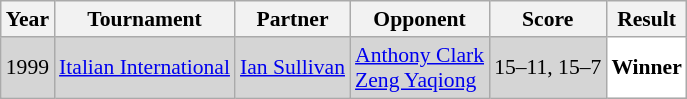<table class="sortable wikitable" style="font-size: 90%;">
<tr>
<th>Year</th>
<th>Tournament</th>
<th>Partner</th>
<th>Opponent</th>
<th>Score</th>
<th>Result</th>
</tr>
<tr style="background:#D5D5D5">
<td align="center">1999</td>
<td align="left"><a href='#'>Italian International</a></td>
<td align="left"> <a href='#'>Ian Sullivan</a></td>
<td align="left"> <a href='#'>Anthony Clark</a> <br>  <a href='#'>Zeng Yaqiong</a></td>
<td align="left">15–11, 15–7</td>
<td style="text-align:left; background:white"> <strong>Winner</strong></td>
</tr>
</table>
